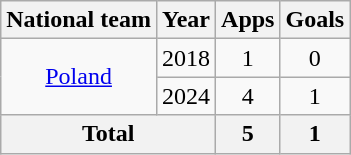<table class="wikitable" style="text-align:center">
<tr>
<th>National team</th>
<th>Year</th>
<th>Apps</th>
<th>Goals</th>
</tr>
<tr>
<td rowspan="2"><a href='#'>Poland</a></td>
<td>2018</td>
<td>1</td>
<td>0</td>
</tr>
<tr>
<td>2024</td>
<td>4</td>
<td>1</td>
</tr>
<tr>
<th colspan="2">Total</th>
<th>5</th>
<th>1</th>
</tr>
</table>
